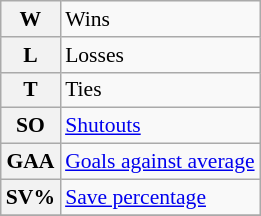<table class="wikitable" style="font-size:90%;">
<tr>
<th>W</th>
<td>Wins</td>
</tr>
<tr>
<th>L</th>
<td>Losses</td>
</tr>
<tr>
<th>T</th>
<td>Ties</td>
</tr>
<tr>
<th>SO</th>
<td><a href='#'>Shutouts</a></td>
</tr>
<tr>
<th>GAA</th>
<td><a href='#'>Goals against average</a></td>
</tr>
<tr>
<th>SV%</th>
<td><a href='#'>Save percentage</a></td>
</tr>
<tr>
</tr>
</table>
